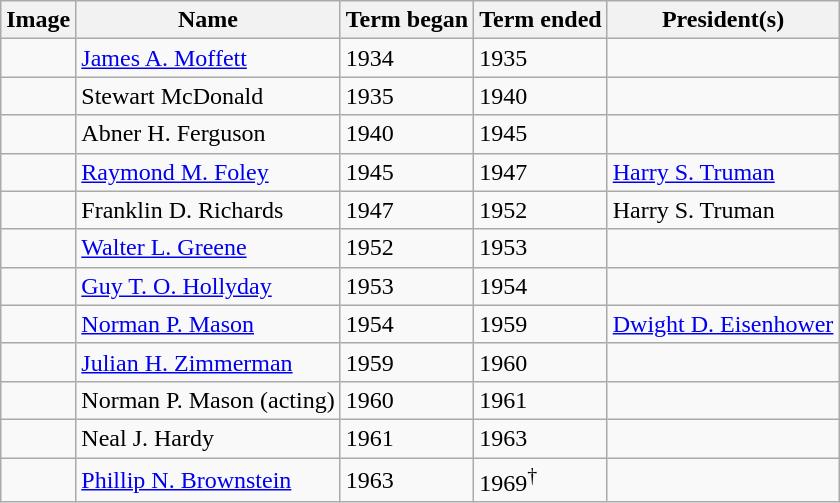<table class="wikitable">
<tr>
<th>Image</th>
<th>Name</th>
<th>Term began</th>
<th>Term ended</th>
<th>President(s)</th>
</tr>
<tr>
<td></td>
<td><a href='#'>James A. Moffett</a></td>
<td>1934</td>
<td>1935</td>
<td></td>
</tr>
<tr>
<td></td>
<td>Stewart McDonald</td>
<td>1935</td>
<td>1940</td>
<td></td>
</tr>
<tr>
<td></td>
<td>Abner H. Ferguson</td>
<td>1940</td>
<td>1945</td>
<td></td>
</tr>
<tr>
<td></td>
<td><a href='#'>Raymond M. Foley</a></td>
<td>1945</td>
<td>1947</td>
<td><a href='#'>Harry S. Truman</a></td>
</tr>
<tr>
<td></td>
<td>Franklin D. Richards</td>
<td>1947</td>
<td>1952</td>
<td>Harry S. Truman</td>
</tr>
<tr>
<td></td>
<td><a href='#'>Walter L. Greene</a></td>
<td>1952</td>
<td>1953</td>
<td></td>
</tr>
<tr>
<td></td>
<td><a href='#'>Guy T. O. Hollyday</a></td>
<td>1953</td>
<td>1954</td>
<td></td>
</tr>
<tr>
<td></td>
<td><a href='#'>Norman P. Mason</a></td>
<td>1954</td>
<td>1959</td>
<td><a href='#'>Dwight D. Eisenhower</a></td>
</tr>
<tr>
<td></td>
<td><a href='#'>Julian H. Zimmerman</a></td>
<td>1959</td>
<td>1960</td>
<td></td>
</tr>
<tr>
<td></td>
<td>Norman P. Mason (acting)</td>
<td>1960</td>
<td>1961</td>
<td></td>
</tr>
<tr>
<td></td>
<td>Neal J. Hardy</td>
<td>1961</td>
<td>1963</td>
<td></td>
</tr>
<tr>
<td></td>
<td><a href='#'>Phillip N. Brownstein</a></td>
<td>1963</td>
<td>1969<sup>†</sup></td>
<td></td>
</tr>
</table>
